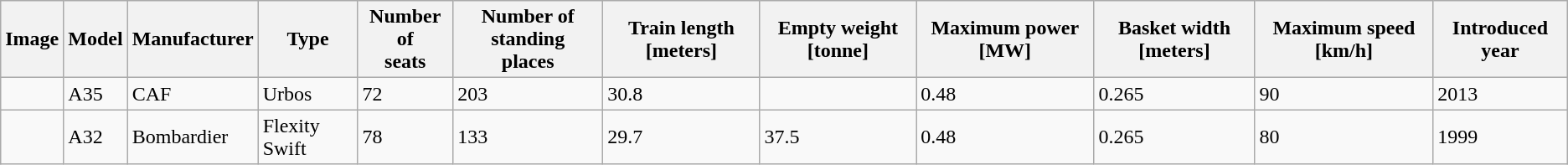<table class="wikitable">
<tr>
<th>Image</th>
<th>Model</th>
<th>Manufacturer</th>
<th>Type</th>
<th>Number of<br>seats</th>
<th>Number of standing<br>places</th>
<th>Train length [meters]</th>
<th>Empty weight [tonne]</th>
<th>Maximum power [MW]</th>
<th>Basket width [meters]</th>
<th>Maximum speed [km/h]</th>
<th>Introduced year</th>
</tr>
<tr>
<td></td>
<td>A35</td>
<td>CAF</td>
<td>Urbos</td>
<td>72</td>
<td>203</td>
<td>30.8</td>
<td></td>
<td>0.48</td>
<td>0.265</td>
<td>90</td>
<td>2013</td>
</tr>
<tr>
<td></td>
<td>A32</td>
<td>Bombardier</td>
<td>Flexity Swift</td>
<td>78</td>
<td>133</td>
<td>29.7</td>
<td>37.5</td>
<td>0.48</td>
<td>0.265</td>
<td>80</td>
<td>1999</td>
</tr>
</table>
